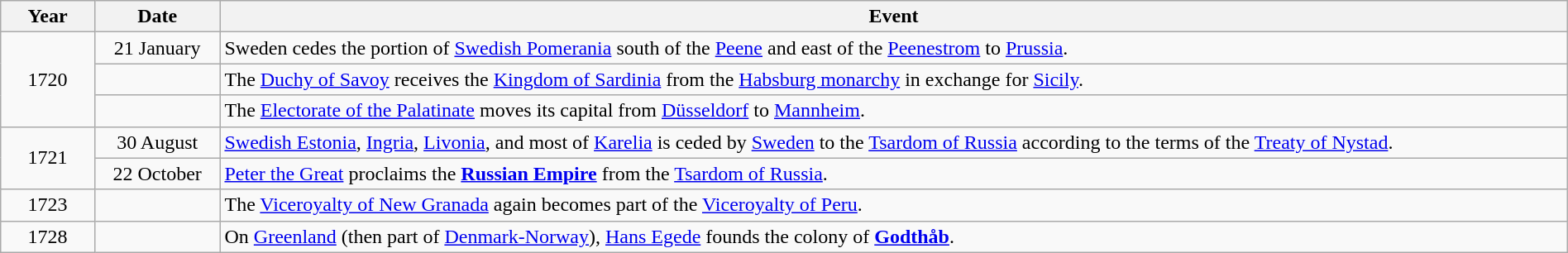<table class=wikitable style="width:100%;">
<tr>
<th style="width:6%">Year</th>
<th style="width:8%">Date</th>
<th style="width:86%">Event</th>
</tr>
<tr>
<td rowspan=3 align=center>1720</td>
<td align=center>21 January</td>
<td>Sweden cedes the portion of <a href='#'>Swedish Pomerania</a> south of the <a href='#'>Peene</a> and east of the <a href='#'>Peenestrom</a> to <a href='#'>Prussia</a>.</td>
</tr>
<tr>
<td></td>
<td>The <a href='#'>Duchy of Savoy</a> receives the <a href='#'>Kingdom of Sardinia</a> from the <a href='#'>Habsburg monarchy</a> in exchange for <a href='#'>Sicily</a>.</td>
</tr>
<tr>
<td></td>
<td>The <a href='#'>Electorate of the Palatinate</a> moves its capital from <a href='#'>Düsseldorf</a> to <a href='#'>Mannheim</a>.</td>
</tr>
<tr>
<td rowspan=2 align=center>1721</td>
<td align=center>30 August</td>
<td><a href='#'>Swedish Estonia</a>, <a href='#'>Ingria</a>, <a href='#'>Livonia</a>, and most of <a href='#'>Karelia</a> is ceded by <a href='#'>Sweden</a> to the <a href='#'>Tsardom of Russia</a> according to the terms of the <a href='#'>Treaty of Nystad</a>.</td>
</tr>
<tr>
<td align=center>22 October</td>
<td><a href='#'>Peter the Great</a> proclaims the <strong><a href='#'>Russian Empire</a></strong> from the <a href='#'>Tsardom of Russia</a>.</td>
</tr>
<tr>
<td align=center>1723</td>
<td></td>
<td>The <a href='#'>Viceroyalty of New Granada</a> again becomes part of the <a href='#'>Viceroyalty of Peru</a>.</td>
</tr>
<tr>
<td align=center>1728</td>
<td></td>
<td>On <a href='#'>Greenland</a> (then part of <a href='#'>Denmark-Norway</a>), <a href='#'>Hans Egede</a> founds the colony of <strong><a href='#'>Godthåb</a></strong>.</td>
</tr>
</table>
